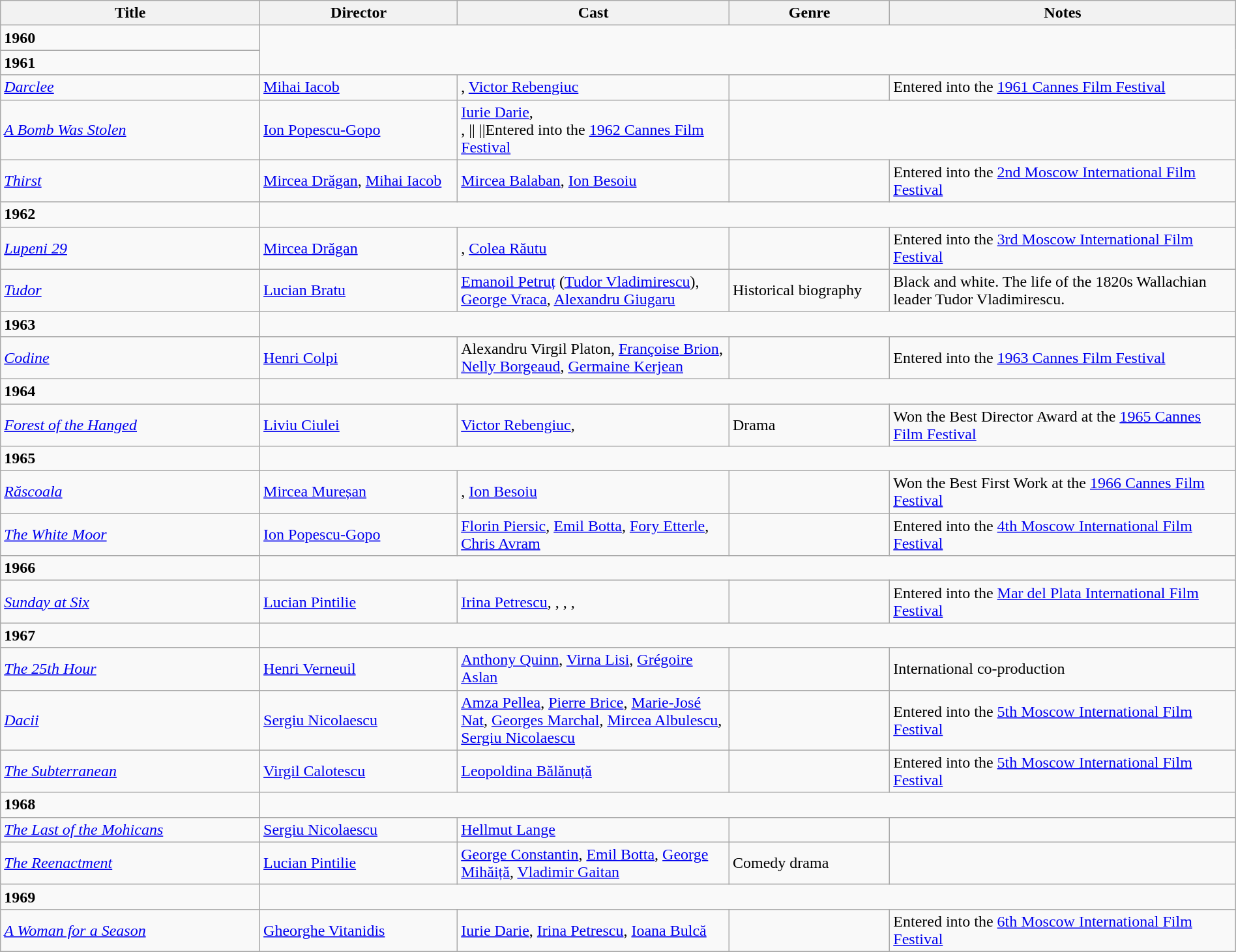<table class="wikitable" width= "100%">
<tr>
<th width=21%>Title</th>
<th width=16%>Director</th>
<th width=22%>Cast</th>
<th width=13%>Genre</th>
<th width=28%>Notes</th>
</tr>
<tr>
<td><strong>1960</strong></td>
</tr>
<tr>
<td><strong>1961</strong></td>
</tr>
<tr>
<td><em><a href='#'>Darclee</a></em></td>
<td><a href='#'>Mihai Iacob</a></td>
<td>, <a href='#'>Victor Rebengiuc</a></td>
<td></td>
<td>Entered into the <a href='#'>1961 Cannes Film Festival</a></td>
</tr>
<tr>
<td><em><a href='#'>A Bomb Was Stolen</a></em></td>
<td><a href='#'>Ion Popescu-Gopo</a></td>
<td><a href='#'>Iurie Darie</a>,<br>, || ||Entered into the <a href='#'>1962 Cannes Film Festival</a></td>
</tr>
<tr>
<td><em><a href='#'>Thirst</a></em></td>
<td><a href='#'>Mircea Drăgan</a>, <a href='#'>Mihai Iacob</a></td>
<td><a href='#'>Mircea Balaban</a>, <a href='#'>Ion Besoiu</a></td>
<td></td>
<td>Entered into the <a href='#'>2nd Moscow International Film Festival</a></td>
</tr>
<tr>
<td><strong>1962</strong></td>
</tr>
<tr>
<td><em><a href='#'>Lupeni 29</a></em></td>
<td><a href='#'>Mircea Drăgan</a></td>
<td>, <a href='#'>Colea Răutu</a></td>
<td></td>
<td>Entered into the <a href='#'>3rd Moscow International Film Festival</a></td>
</tr>
<tr>
<td><em><a href='#'>Tudor</a></em></td>
<td><a href='#'>Lucian Bratu</a></td>
<td><a href='#'>Emanoil Petruț</a> (<a href='#'>Tudor Vladimirescu</a>), <a href='#'>George Vraca</a>, <a href='#'>Alexandru Giugaru</a></td>
<td>Historical biography</td>
<td>Black and white. The life of the 1820s Wallachian leader Tudor Vladimirescu.</td>
</tr>
<tr>
<td><strong>1963</strong></td>
</tr>
<tr>
<td><em><a href='#'>Codine</a></em></td>
<td><a href='#'>Henri Colpi</a></td>
<td>Alexandru Virgil Platon, <a href='#'>Françoise Brion</a>, <a href='#'>Nelly Borgeaud</a>, <a href='#'>Germaine Kerjean</a></td>
<td></td>
<td>Entered into the <a href='#'>1963 Cannes Film Festival</a></td>
</tr>
<tr>
<td><strong>1964</strong></td>
</tr>
<tr>
<td><em><a href='#'>Forest of the Hanged</a></em></td>
<td><a href='#'>Liviu Ciulei</a></td>
<td><a href='#'>Victor Rebengiuc</a>, </td>
<td>Drama</td>
<td>Won the Best Director Award at the <a href='#'>1965 Cannes Film Festival</a></td>
</tr>
<tr>
<td><strong>1965</strong></td>
</tr>
<tr>
<td><em><a href='#'>Răscoala</a></em></td>
<td><a href='#'>Mircea Mureșan</a></td>
<td>, <a href='#'>Ion Besoiu</a></td>
<td></td>
<td>Won the Best First Work at the <a href='#'>1966 Cannes Film Festival</a></td>
</tr>
<tr>
<td><em><a href='#'>The White Moor</a></em></td>
<td><a href='#'>Ion Popescu-Gopo</a></td>
<td><a href='#'>Florin Piersic</a>, <a href='#'>Emil Botta</a>, <a href='#'>Fory Etterle</a>, <a href='#'>Chris Avram</a></td>
<td></td>
<td>Entered into the <a href='#'>4th Moscow International Film Festival</a></td>
</tr>
<tr>
<td><strong>1966</strong></td>
</tr>
<tr>
<td><em><a href='#'>Sunday at Six</a></em></td>
<td><a href='#'>Lucian Pintilie</a></td>
<td><a href='#'>Irina Petrescu</a>, , , , </td>
<td></td>
<td>Entered into the <a href='#'>Mar del Plata International Film Festival</a></td>
</tr>
<tr>
<td><strong>1967</strong></td>
</tr>
<tr>
<td><em><a href='#'>The 25th Hour</a></em></td>
<td><a href='#'>Henri Verneuil</a></td>
<td><a href='#'>Anthony Quinn</a>, <a href='#'>Virna Lisi</a>, <a href='#'>Grégoire Aslan</a></td>
<td></td>
<td>International co-production</td>
</tr>
<tr>
<td><em><a href='#'>Dacii</a></em></td>
<td><a href='#'>Sergiu Nicolaescu</a></td>
<td><a href='#'>Amza Pellea</a>, <a href='#'>Pierre Brice</a>, <a href='#'>Marie-José Nat</a>, <a href='#'>Georges Marchal</a>, <a href='#'>Mircea Albulescu</a>, <a href='#'>Sergiu Nicolaescu</a></td>
<td></td>
<td>Entered into the <a href='#'>5th Moscow International Film Festival</a></td>
</tr>
<tr>
<td><em><a href='#'>The Subterranean</a></em></td>
<td><a href='#'>Virgil Calotescu</a></td>
<td><a href='#'>Leopoldina Bălănuță</a></td>
<td></td>
<td>Entered into the <a href='#'>5th Moscow International Film Festival</a></td>
</tr>
<tr>
<td><strong>1968</strong></td>
</tr>
<tr>
<td><em><a href='#'>The Last of the Mohicans</a></em></td>
<td><a href='#'>Sergiu Nicolaescu</a></td>
<td><a href='#'>Hellmut Lange</a></td>
<td></td>
<td></td>
</tr>
<tr>
<td><em><a href='#'>The Reenactment</a></em></td>
<td><a href='#'>Lucian Pintilie</a></td>
<td><a href='#'>George Constantin</a>, <a href='#'>Emil Botta</a>, <a href='#'>George Mihăiță</a>, <a href='#'>Vladimir Gaitan</a></td>
<td>Comedy drama</td>
<td></td>
</tr>
<tr>
<td><strong>1969</strong></td>
</tr>
<tr>
<td><em><a href='#'>A Woman for a Season</a></em></td>
<td><a href='#'>Gheorghe Vitanidis</a></td>
<td><a href='#'>Iurie Darie</a>, <a href='#'>Irina Petrescu</a>, <a href='#'>Ioana Bulcă</a></td>
<td></td>
<td>Entered into the <a href='#'>6th Moscow International Film Festival</a></td>
</tr>
<tr>
</tr>
</table>
